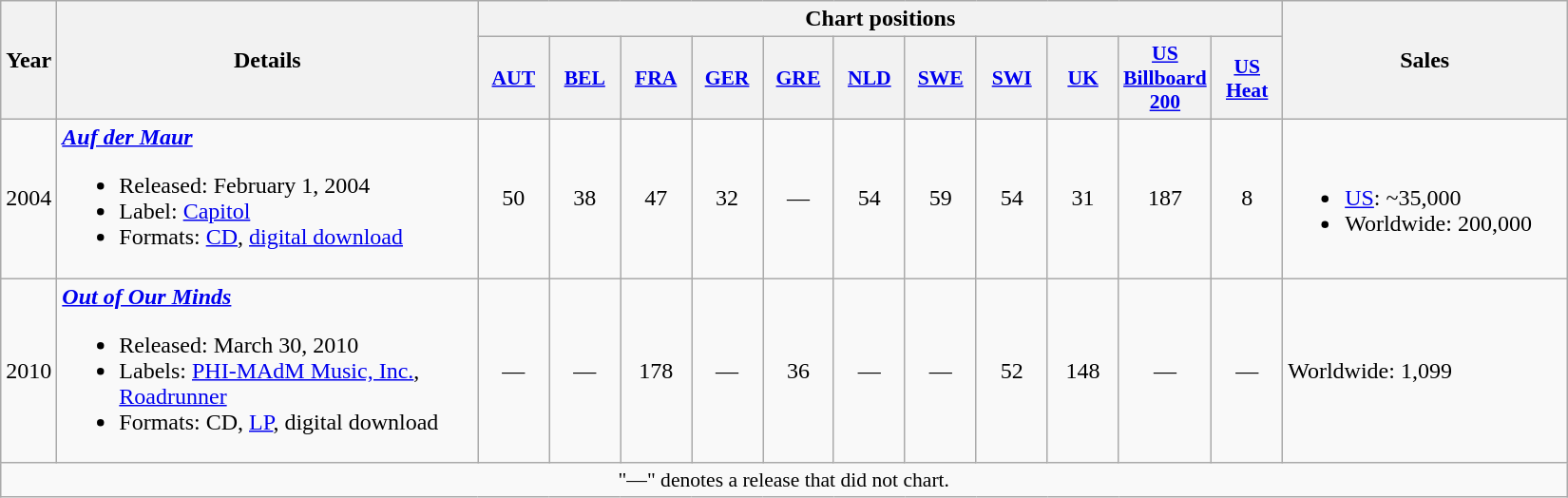<table class="wikitable" style="text-align:left;">
<tr>
<th scope="col" rowspan="2">Year</th>
<th scope="col" rowspan="2" style="width:18em;">Details</th>
<th scope="col" colspan="11">Chart positions</th>
<th scope="col" rowspan="2" style="width:12em;">Sales</th>
</tr>
<tr>
<th scope="col" style="width:3em;font-size:90%;"><a href='#'>AUT</a><br></th>
<th scope="col" style="width:3em;font-size:90%;"><a href='#'>BEL</a><br></th>
<th scope="col" style="width:3em;font-size:90%;"><a href='#'>FRA</a><br></th>
<th scope="col" style="width:3em;font-size:90%;"><a href='#'>GER</a><br></th>
<th scope="col" style="width:3em;font-size:90%;"><a href='#'>GRE</a><br></th>
<th scope="col" style="width:3em;font-size:90%;"><a href='#'>NLD</a><br></th>
<th scope="col" style="width:3em;font-size:90%;"><a href='#'>SWE</a><br></th>
<th scope="col" style="width:3em;font-size:90%;"><a href='#'>SWI</a><br></th>
<th scope="col" style="width:3em;font-size:90%;"><a href='#'>UK</a><br></th>
<th scope="col" style="width:3em;font-size:90%;"><a href='#'>US Billboard 200</a><br></th>
<th scope="col" style="width:3em;font-size:90%;"><a href='#'>US Heat</a><br></th>
</tr>
<tr>
<td scope="row">2004</td>
<td><strong><em><a href='#'>Auf der Maur</a></em></strong><br><ul><li>Released: February 1, 2004</li><li>Label: <a href='#'>Capitol</a></li><li>Formats: <a href='#'>CD</a>, <a href='#'>digital download</a></li></ul></td>
<td align="center">50</td>
<td align="center">38</td>
<td align="center">47</td>
<td align="center">32</td>
<td align="center">—</td>
<td align="center">54</td>
<td align="center">59</td>
<td align="center">54</td>
<td align="center">31</td>
<td align="center">187</td>
<td align="center">8</td>
<td><br><ul><li><a href='#'>US</a>: ~35,000</li><li>Worldwide: 200,000</li></ul></td>
</tr>
<tr>
<td scope="row">2010</td>
<td><strong><em><a href='#'>Out of Our Minds</a></em></strong><br><ul><li>Released: March 30, 2010</li><li>Labels: <a href='#'>PHI-MAdM Music, Inc.</a>, <a href='#'>Roadrunner</a></li><li>Formats: CD, <a href='#'>LP</a>, digital download</li></ul></td>
<td align="center">—</td>
<td align="center">—</td>
<td align="center">178</td>
<td align="center">—</td>
<td align="center">36</td>
<td align="center">—</td>
<td align="center">—</td>
<td align="center">52</td>
<td align="center">148</td>
<td align="center">—</td>
<td align="center">—</td>
<td>Worldwide: 1,099</td>
</tr>
<tr>
<td scope="col" colspan="15" style="font-size:90%;" align="center">"—" denotes a release that did not chart.</td>
</tr>
</table>
